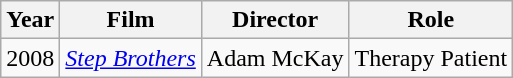<table class="wikitable">
<tr>
<th>Year</th>
<th>Film</th>
<th>Director</th>
<th>Role</th>
</tr>
<tr>
<td>2008</td>
<td><em><a href='#'>Step Brothers</a></em></td>
<td>Adam McKay</td>
<td>Therapy Patient</td>
</tr>
</table>
